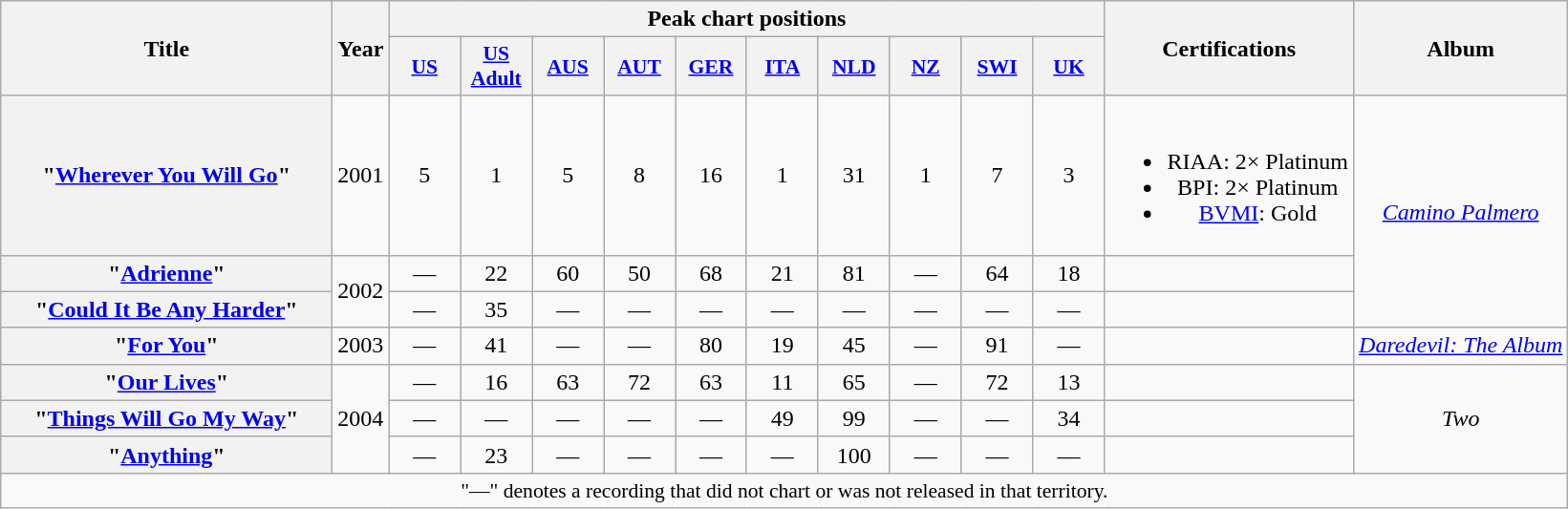<table class="wikitable plainrowheaders" style="text-align:center;">
<tr>
<th scope="col" rowspan="2" style="width:14em;">Title</th>
<th scope="col" rowspan="2">Year</th>
<th scope="col" colspan="10">Peak chart positions</th>
<th scope="col" rowspan="2">Certifications</th>
<th scope="col" rowspan="2">Album</th>
</tr>
<tr>
<th scope="col" style="width:3em;font-size:90%;"><a href='#'>US</a><br></th>
<th scope="col" style="width:3em;font-size:90%;"><a href='#'>US<br>Adult</a><br></th>
<th scope="col" style="width:3em;font-size:90%;"><a href='#'>AUS</a><br></th>
<th scope="col" style="width:3em;font-size:90%;"><a href='#'>AUT</a><br></th>
<th scope="col" style="width:3em;font-size:90%;"><a href='#'>GER</a><br></th>
<th scope="col" style="width:3em;font-size:90%;"><a href='#'>ITA</a><br></th>
<th scope="col" style="width:3em;font-size:90%;"><a href='#'>NLD</a><br></th>
<th scope="col" style="width:3em;font-size:90%;"><a href='#'>NZ</a><br></th>
<th scope="col" style="width:3em;font-size:90%;"><a href='#'>SWI</a><br></th>
<th scope="col" style="width:3em;font-size:90%;"><a href='#'>UK</a><br></th>
</tr>
<tr>
<th scope="row">"<a href='#'>Wherever You Will Go</a>"</th>
<td>2001</td>
<td>5</td>
<td>1</td>
<td>5</td>
<td>8</td>
<td>16</td>
<td>1</td>
<td>31</td>
<td>1</td>
<td>7</td>
<td>3</td>
<td><br><ul><li>RIAA: 2× Platinum</li><li>BPI: 2× Platinum</li><li><a href='#'>BVMI</a>: Gold</li></ul></td>
<td rowspan="3"><em><a href='#'>Camino Palmero</a></em></td>
</tr>
<tr>
<th scope="row">"<a href='#'>Adrienne</a>"</th>
<td rowspan="2">2002</td>
<td>—</td>
<td>22</td>
<td>60</td>
<td>50</td>
<td>68</td>
<td>21</td>
<td>81</td>
<td>—</td>
<td>64</td>
<td>18</td>
<td></td>
</tr>
<tr>
<th scope="row">"<a href='#'>Could It Be Any Harder</a>"</th>
<td>—</td>
<td>35</td>
<td>—</td>
<td>—</td>
<td>—</td>
<td>—</td>
<td>—</td>
<td>—</td>
<td>—</td>
<td>—</td>
<td></td>
</tr>
<tr>
<th scope="row">"<a href='#'>For You</a>"</th>
<td>2003</td>
<td>—</td>
<td>41</td>
<td>—</td>
<td>—</td>
<td>80</td>
<td>19</td>
<td>45</td>
<td>—</td>
<td>91</td>
<td>—</td>
<td></td>
<td><em><a href='#'>Daredevil: The Album</a></em></td>
</tr>
<tr>
<th scope="row">"<a href='#'>Our Lives</a>"</th>
<td rowspan="3">2004</td>
<td>—</td>
<td>16</td>
<td>63</td>
<td>72</td>
<td>63</td>
<td>11</td>
<td>65</td>
<td>—</td>
<td>72</td>
<td>13</td>
<td></td>
<td rowspan="3"><em>Two</em></td>
</tr>
<tr>
<th scope="row">"<a href='#'>Things Will Go My Way</a>"</th>
<td>—</td>
<td>—</td>
<td>—</td>
<td>—</td>
<td>—</td>
<td>49</td>
<td>99</td>
<td>—</td>
<td>—</td>
<td>34</td>
<td></td>
</tr>
<tr>
<th scope="row">"<a href='#'>Anything</a>"</th>
<td>—</td>
<td>23</td>
<td>—</td>
<td>—</td>
<td>—</td>
<td>—</td>
<td>100</td>
<td>—</td>
<td>—</td>
<td>—</td>
<td></td>
</tr>
<tr>
<td colspan="16" style="font-size:90%">"—" denotes a recording that did not chart or was not released in that territory.</td>
</tr>
</table>
